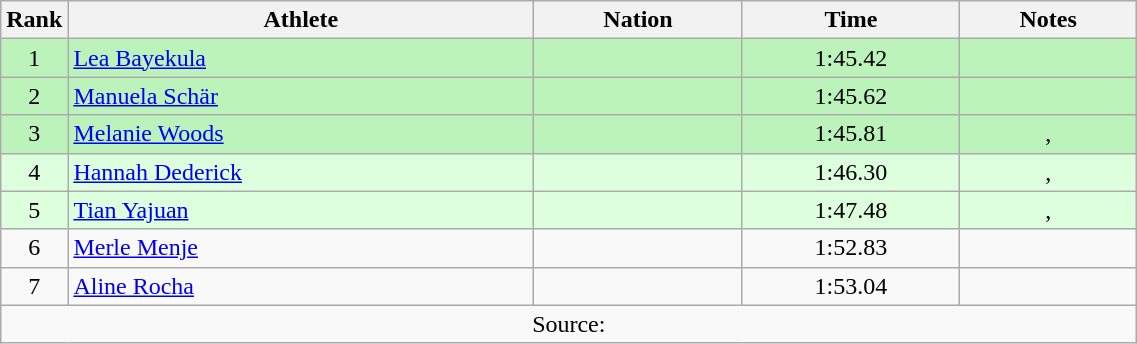<table class="wikitable sortable" style="text-align:center;width: 60%;">
<tr>
<th scope="col" style="width: 10px;">Rank</th>
<th scope="col">Athlete</th>
<th scope="col">Nation</th>
<th scope="col">Time</th>
<th scope="col">Notes</th>
</tr>
<tr bgcolor=bbf3bb>
<td>1</td>
<td align=left><a href='#'>Lea Bayekula</a></td>
<td align=left></td>
<td>1:45.42</td>
<td></td>
</tr>
<tr bgcolor=bbf3bb>
<td>2</td>
<td align=left><a href='#'>Manuela Schär</a></td>
<td align=left></td>
<td>1:45.62</td>
<td></td>
</tr>
<tr bgcolor=bbf3bb>
<td>3</td>
<td align=left><a href='#'>Melanie Woods</a></td>
<td align=left></td>
<td>1:45.81</td>
<td>, </td>
</tr>
<tr bgcolor=ddffdd>
<td>4</td>
<td align=left><a href='#'>Hannah Dederick</a></td>
<td align=left></td>
<td>1:46.30</td>
<td>, </td>
</tr>
<tr bgcolor=ddffdd>
<td>5</td>
<td align=left><a href='#'>Tian Yajuan</a></td>
<td align=left></td>
<td>1:47.48</td>
<td>, </td>
</tr>
<tr>
<td>6</td>
<td align=left><a href='#'>Merle Menje</a></td>
<td align=left></td>
<td>1:52.83</td>
<td></td>
</tr>
<tr>
<td>7</td>
<td align=left><a href='#'>Aline Rocha</a></td>
<td align=left></td>
<td>1:53.04</td>
<td></td>
</tr>
<tr class="sortbottom">
<td colspan="5">Source:</td>
</tr>
</table>
